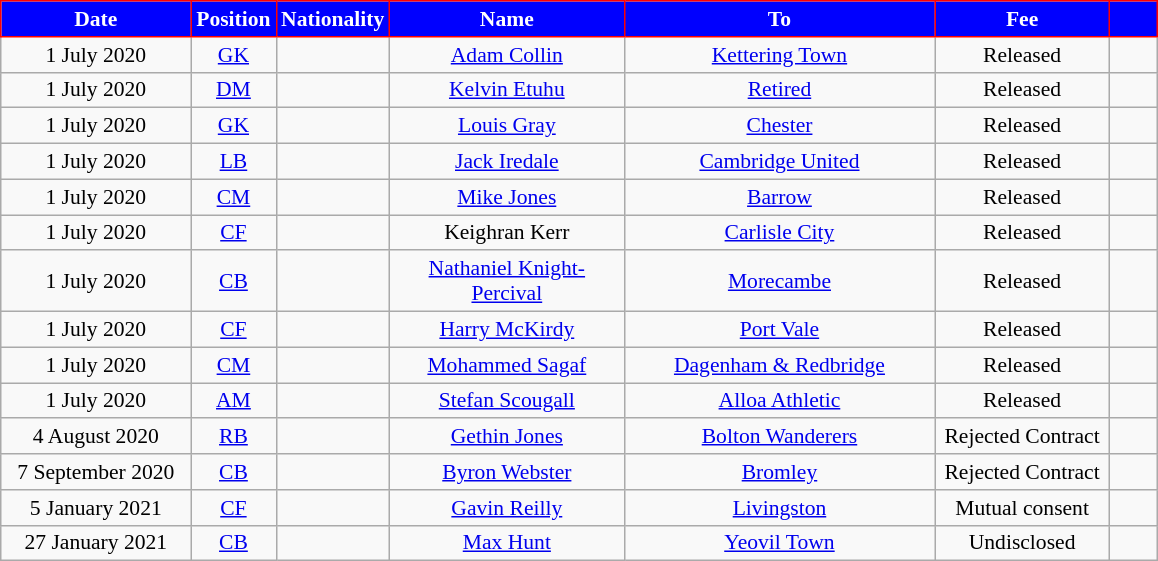<table class="wikitable"  style="text-align:center; font-size:90%; ">
<tr>
<th style="background:#0000FF; color:white; border:1px solid #FF0000; width:120px;">Date</th>
<th style="background:#0000FF; color:white; border:1px solid #FF0000; width:50px;">Position</th>
<th style="background:#0000FF; color:white; border:1px solid #FF0000; width:50px;">Nationality</th>
<th style="background:#0000FF; color:white; border:1px solid #FF0000; width:150px;">Name</th>
<th style="background:#0000FF; color:white; border:1px solid #FF0000; width:200px;">To</th>
<th style="background:#0000FF; color:white; border:1px solid #FF0000; width:110px;">Fee</th>
<th style="background:#0000FF; color:white; border:1px solid #FF0000; width:25px;"></th>
</tr>
<tr>
<td>1 July 2020</td>
<td><a href='#'>GK</a></td>
<td></td>
<td><a href='#'>Adam Collin</a></td>
<td> <a href='#'>Kettering Town</a></td>
<td>Released</td>
<td></td>
</tr>
<tr>
<td>1 July 2020</td>
<td><a href='#'>DM</a></td>
<td></td>
<td><a href='#'>Kelvin Etuhu</a></td>
<td><a href='#'>Retired</a></td>
<td>Released</td>
<td></td>
</tr>
<tr>
<td>1 July 2020</td>
<td><a href='#'>GK</a></td>
<td></td>
<td><a href='#'>Louis Gray</a></td>
<td> <a href='#'>Chester</a></td>
<td>Released</td>
<td></td>
</tr>
<tr>
<td>1 July 2020</td>
<td><a href='#'>LB</a></td>
<td></td>
<td><a href='#'>Jack Iredale</a></td>
<td> <a href='#'>Cambridge United</a></td>
<td>Released</td>
<td></td>
</tr>
<tr>
<td>1 July 2020</td>
<td><a href='#'>CM</a></td>
<td></td>
<td><a href='#'>Mike Jones</a></td>
<td> <a href='#'>Barrow</a></td>
<td>Released</td>
<td></td>
</tr>
<tr>
<td>1 July 2020</td>
<td><a href='#'>CF</a></td>
<td></td>
<td>Keighran Kerr</td>
<td> <a href='#'>Carlisle City</a></td>
<td>Released</td>
<td></td>
</tr>
<tr>
<td>1 July 2020</td>
<td><a href='#'>CB</a></td>
<td></td>
<td><a href='#'>Nathaniel Knight-Percival</a></td>
<td> <a href='#'>Morecambe</a></td>
<td>Released</td>
<td></td>
</tr>
<tr>
<td>1 July 2020</td>
<td><a href='#'>CF</a></td>
<td></td>
<td><a href='#'>Harry McKirdy</a></td>
<td> <a href='#'>Port Vale</a></td>
<td>Released</td>
<td></td>
</tr>
<tr>
<td>1 July 2020</td>
<td><a href='#'>CM</a></td>
<td></td>
<td><a href='#'>Mohammed Sagaf</a></td>
<td> <a href='#'>Dagenham & Redbridge</a></td>
<td>Released</td>
<td></td>
</tr>
<tr>
<td>1 July 2020</td>
<td><a href='#'>AM</a></td>
<td></td>
<td><a href='#'>Stefan Scougall</a></td>
<td> <a href='#'>Alloa Athletic</a></td>
<td>Released</td>
<td></td>
</tr>
<tr>
<td>4 August 2020</td>
<td><a href='#'>RB</a></td>
<td></td>
<td><a href='#'>Gethin Jones</a></td>
<td> <a href='#'>Bolton Wanderers</a></td>
<td>Rejected Contract</td>
<td></td>
</tr>
<tr>
<td>7 September 2020</td>
<td><a href='#'>CB</a></td>
<td></td>
<td><a href='#'>Byron Webster</a></td>
<td> <a href='#'>Bromley</a></td>
<td>Rejected Contract</td>
<td></td>
</tr>
<tr>
<td>5 January 2021</td>
<td><a href='#'>CF</a></td>
<td></td>
<td><a href='#'>Gavin Reilly</a></td>
<td> <a href='#'>Livingston</a></td>
<td>Mutual consent</td>
<td></td>
</tr>
<tr>
<td>27 January 2021</td>
<td><a href='#'>CB</a></td>
<td></td>
<td><a href='#'>Max Hunt</a></td>
<td> <a href='#'>Yeovil Town</a></td>
<td>Undisclosed</td>
<td></td>
</tr>
</table>
